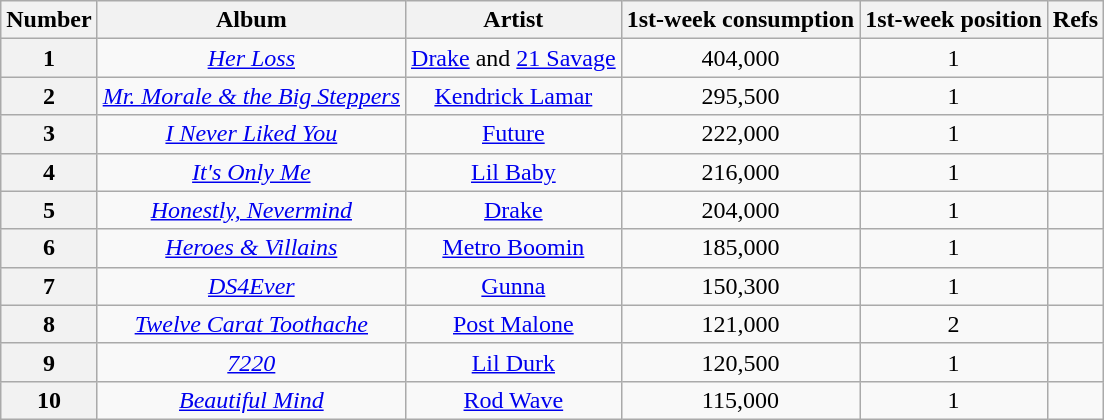<table class="wikitable sortable" style="text-align:center;">
<tr>
<th scope="col">Number</th>
<th scope="col">Album</th>
<th scope="col">Artist</th>
<th scope="col">1st-week consumption</th>
<th scope="col">1st-week position</th>
<th scope="col">Refs</th>
</tr>
<tr>
<th scope="row">1</th>
<td><em><a href='#'>Her Loss</a></em></td>
<td><a href='#'>Drake</a> and <a href='#'>21 Savage</a></td>
<td>404,000</td>
<td>1</td>
<td></td>
</tr>
<tr>
<th scope="row">2</th>
<td><em><a href='#'>Mr. Morale & the Big Steppers</a></em></td>
<td><a href='#'>Kendrick Lamar</a></td>
<td>295,500</td>
<td>1</td>
<td></td>
</tr>
<tr>
<th scope="row">3</th>
<td><em><a href='#'>I Never Liked You</a></em></td>
<td><a href='#'>Future</a></td>
<td>222,000</td>
<td>1</td>
<td></td>
</tr>
<tr>
<th scope="row">4</th>
<td><em><a href='#'>It's Only Me</a></em></td>
<td><a href='#'>Lil Baby</a></td>
<td>216,000</td>
<td>1</td>
<td></td>
</tr>
<tr>
<th scope="row">5</th>
<td><em><a href='#'>Honestly, Nevermind</a></em></td>
<td><a href='#'>Drake</a></td>
<td>204,000</td>
<td>1</td>
<td></td>
</tr>
<tr>
<th scope="row">6</th>
<td><em><a href='#'>Heroes & Villains</a></em></td>
<td><a href='#'>Metro Boomin</a></td>
<td>185,000</td>
<td>1</td>
<td></td>
</tr>
<tr>
<th scope="row">7</th>
<td><em><a href='#'>DS4Ever</a></em></td>
<td><a href='#'>Gunna</a></td>
<td>150,300</td>
<td>1</td>
<td></td>
</tr>
<tr>
<th scope="row">8</th>
<td><em><a href='#'>Twelve Carat Toothache</a></em></td>
<td><a href='#'>Post Malone</a></td>
<td>121,000</td>
<td>2</td>
<td></td>
</tr>
<tr>
<th scope="row">9</th>
<td><em><a href='#'>7220</a></em></td>
<td><a href='#'>Lil Durk</a></td>
<td>120,500</td>
<td>1</td>
<td></td>
</tr>
<tr>
<th scope="row">10</th>
<td><em><a href='#'>Beautiful Mind</a></em></td>
<td><a href='#'>Rod Wave</a></td>
<td>115,000</td>
<td>1</td>
<td></td>
</tr>
</table>
